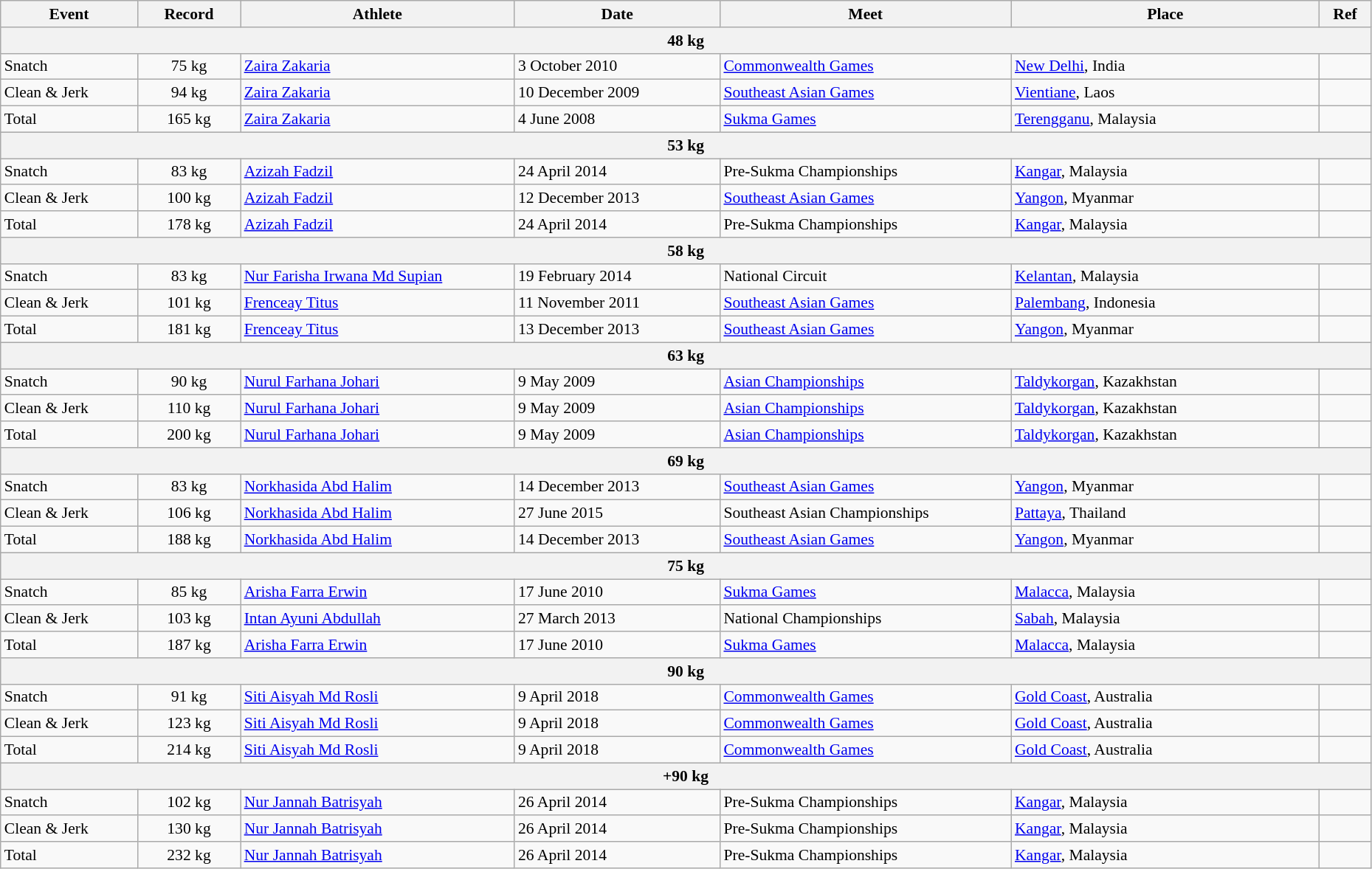<table class="wikitable" style="font-size:90%; width: 98%;">
<tr>
<th width=8%>Event</th>
<th width=6%>Record</th>
<th width=16%>Athlete</th>
<th width=12%>Date</th>
<th width=17%>Meet</th>
<th width=18%>Place</th>
<th width=3%>Ref</th>
</tr>
<tr bgcolor="#DDDDDD">
<th colspan="8">48 kg</th>
</tr>
<tr>
<td>Snatch</td>
<td align=center>75 kg</td>
<td><a href='#'>Zaira Zakaria</a></td>
<td>3 October 2010</td>
<td><a href='#'>Commonwealth Games</a></td>
<td> <a href='#'>New Delhi</a>, India</td>
<td></td>
</tr>
<tr>
<td>Clean & Jerk</td>
<td align=center>94 kg</td>
<td><a href='#'>Zaira Zakaria</a></td>
<td>10 December 2009</td>
<td><a href='#'>Southeast Asian Games</a></td>
<td> <a href='#'>Vientiane</a>, Laos</td>
<td></td>
</tr>
<tr>
<td>Total</td>
<td align=center>165 kg</td>
<td><a href='#'>Zaira Zakaria</a></td>
<td>4 June 2008</td>
<td><a href='#'>Sukma Games</a></td>
<td> <a href='#'>Terengganu</a>, Malaysia</td>
<td></td>
</tr>
<tr bgcolor="#DDDDDD">
<th colspan="8">53 kg</th>
</tr>
<tr>
<td>Snatch</td>
<td align=center>83 kg</td>
<td><a href='#'>Azizah Fadzil</a></td>
<td>24 April 2014</td>
<td>Pre-Sukma Championships</td>
<td> <a href='#'>Kangar</a>, Malaysia</td>
<td></td>
</tr>
<tr>
<td>Clean & Jerk</td>
<td align=center>100 kg</td>
<td><a href='#'>Azizah Fadzil</a></td>
<td>12 December 2013</td>
<td><a href='#'>Southeast Asian Games</a></td>
<td> <a href='#'>Yangon</a>, Myanmar</td>
<td></td>
</tr>
<tr>
<td>Total</td>
<td align=center>178 kg</td>
<td><a href='#'>Azizah Fadzil</a></td>
<td>24 April 2014</td>
<td>Pre-Sukma Championships</td>
<td> <a href='#'>Kangar</a>, Malaysia</td>
<td></td>
</tr>
<tr bgcolor="#DDDDDD">
<th colspan="8">58 kg</th>
</tr>
<tr>
<td>Snatch</td>
<td align=center>83 kg</td>
<td><a href='#'>Nur Farisha Irwana Md Supian</a></td>
<td>19 February 2014</td>
<td>National Circuit</td>
<td> <a href='#'>Kelantan</a>, Malaysia</td>
<td></td>
</tr>
<tr>
<td>Clean & Jerk</td>
<td align=center>101 kg</td>
<td><a href='#'>Frenceay Titus</a></td>
<td>11 November 2011</td>
<td><a href='#'>Southeast Asian Games</a></td>
<td> <a href='#'>Palembang</a>, Indonesia</td>
<td></td>
</tr>
<tr>
<td>Total</td>
<td align=center>181 kg</td>
<td><a href='#'>Frenceay Titus</a></td>
<td>13 December 2013</td>
<td><a href='#'>Southeast Asian Games</a></td>
<td> <a href='#'>Yangon</a>, Myanmar</td>
<td></td>
</tr>
<tr bgcolor="#DDDDDD">
<th colspan="8">63 kg</th>
</tr>
<tr>
<td>Snatch</td>
<td align=center>90 kg</td>
<td><a href='#'>Nurul Farhana Johari</a></td>
<td>9 May 2009</td>
<td><a href='#'>Asian Championships</a></td>
<td> <a href='#'>Taldykorgan</a>, Kazakhstan</td>
<td></td>
</tr>
<tr>
<td>Clean & Jerk</td>
<td align=center>110 kg</td>
<td><a href='#'>Nurul Farhana Johari</a></td>
<td>9 May 2009</td>
<td><a href='#'>Asian Championships</a></td>
<td> <a href='#'>Taldykorgan</a>, Kazakhstan</td>
<td></td>
</tr>
<tr>
<td>Total</td>
<td align=center>200 kg</td>
<td><a href='#'>Nurul Farhana Johari</a></td>
<td>9 May 2009</td>
<td><a href='#'>Asian Championships</a></td>
<td> <a href='#'>Taldykorgan</a>, Kazakhstan</td>
<td></td>
</tr>
<tr bgcolor="#DDDDDD">
<th colspan="8">69 kg</th>
</tr>
<tr>
<td>Snatch</td>
<td align=center>83 kg</td>
<td><a href='#'>Norkhasida Abd Halim</a></td>
<td>14 December 2013</td>
<td><a href='#'>Southeast Asian Games</a></td>
<td> <a href='#'>Yangon</a>, Myanmar</td>
<td></td>
</tr>
<tr>
<td>Clean & Jerk</td>
<td align=center>106 kg</td>
<td><a href='#'>Norkhasida Abd Halim</a></td>
<td>27 June 2015</td>
<td>Southeast Asian Championships</td>
<td> <a href='#'>Pattaya</a>, Thailand</td>
<td></td>
</tr>
<tr>
<td>Total</td>
<td align=center>188 kg</td>
<td><a href='#'>Norkhasida Abd Halim</a></td>
<td>14 December 2013</td>
<td><a href='#'>Southeast Asian Games</a></td>
<td> <a href='#'>Yangon</a>, Myanmar</td>
<td></td>
</tr>
<tr bgcolor="#DDDDDD">
<th colspan="8">75 kg</th>
</tr>
<tr>
<td>Snatch</td>
<td align=center>85 kg</td>
<td><a href='#'>Arisha Farra Erwin</a></td>
<td>17 June 2010</td>
<td><a href='#'>Sukma Games</a></td>
<td> <a href='#'>Malacca</a>, Malaysia</td>
<td></td>
</tr>
<tr>
<td>Clean & Jerk</td>
<td align=center>103 kg</td>
<td><a href='#'>Intan Ayuni Abdullah</a></td>
<td>27 March 2013</td>
<td>National Championships</td>
<td> <a href='#'>Sabah</a>, Malaysia</td>
<td></td>
</tr>
<tr>
<td>Total</td>
<td align=center>187 kg</td>
<td><a href='#'>Arisha Farra Erwin</a></td>
<td>17 June 2010</td>
<td><a href='#'>Sukma Games</a></td>
<td> <a href='#'>Malacca</a>, Malaysia</td>
<td></td>
</tr>
<tr bgcolor="#DDDDDD">
<th colspan="8">90 kg</th>
</tr>
<tr>
<td>Snatch</td>
<td align=center>91 kg</td>
<td><a href='#'>Siti Aisyah Md Rosli</a></td>
<td>9 April 2018</td>
<td><a href='#'>Commonwealth Games</a></td>
<td> <a href='#'>Gold Coast</a>, Australia</td>
<td></td>
</tr>
<tr>
<td>Clean & Jerk</td>
<td align=center>123 kg</td>
<td><a href='#'>Siti Aisyah Md Rosli</a></td>
<td>9 April 2018</td>
<td><a href='#'>Commonwealth Games</a></td>
<td> <a href='#'>Gold Coast</a>, Australia</td>
<td></td>
</tr>
<tr>
<td>Total</td>
<td align=center>214 kg</td>
<td><a href='#'>Siti Aisyah Md Rosli</a></td>
<td>9 April 2018</td>
<td><a href='#'>Commonwealth Games</a></td>
<td> <a href='#'>Gold Coast</a>, Australia</td>
<td></td>
</tr>
<tr bgcolor="#DDDDDD">
<th colspan="8">+90 kg</th>
</tr>
<tr>
<td>Snatch</td>
<td align=center>102 kg</td>
<td><a href='#'>Nur Jannah Batrisyah</a></td>
<td>26 April 2014</td>
<td>Pre-Sukma Championships</td>
<td> <a href='#'>Kangar</a>, Malaysia</td>
<td></td>
</tr>
<tr>
<td>Clean & Jerk</td>
<td align=center>130 kg</td>
<td><a href='#'>Nur Jannah Batrisyah</a></td>
<td>26 April 2014</td>
<td>Pre-Sukma Championships</td>
<td> <a href='#'>Kangar</a>, Malaysia</td>
<td></td>
</tr>
<tr>
<td>Total</td>
<td align=center>232 kg</td>
<td><a href='#'>Nur Jannah Batrisyah</a></td>
<td>26 April 2014</td>
<td>Pre-Sukma Championships</td>
<td> <a href='#'>Kangar</a>, Malaysia</td>
<td></td>
</tr>
</table>
